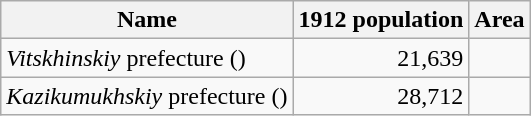<table class="wikitable sortable">
<tr>
<th>Name</th>
<th>1912 population</th>
<th>Area</th>
</tr>
<tr>
<td><em>Vitskhinskiy</em> prefecture ()</td>
<td align="right">21,639</td>
<td></td>
</tr>
<tr>
<td><em>Kazikumukhskiy</em> prefecture ()</td>
<td align="right">28,712</td>
<td></td>
</tr>
</table>
